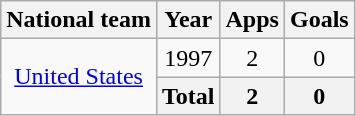<table class="wikitable" style="text-align:center">
<tr>
<th>National team</th>
<th>Year</th>
<th>Apps</th>
<th>Goals</th>
</tr>
<tr>
<td rowspan=2><a href='#'>United States</a></td>
<td>1997</td>
<td>2</td>
<td>0</td>
</tr>
<tr>
<th>Total</th>
<th>2</th>
<th>0</th>
</tr>
</table>
